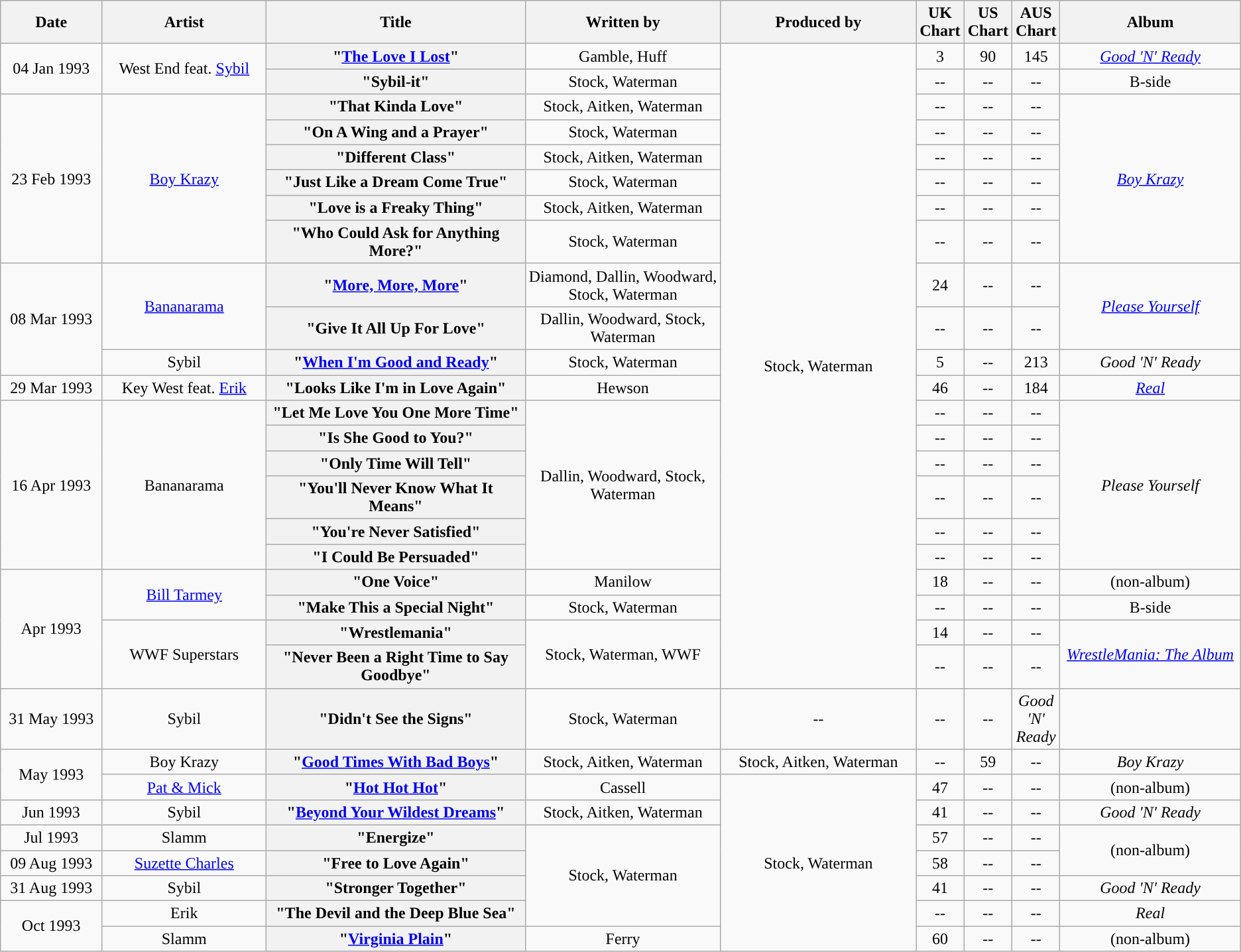<table class="wikitable plainrowheaders" style="text-align:center;">
<tr>
<th scope="col" style="width:6em;">Date</th>
<th scope="col" style="width:10em;">Artist</th>
<th scope="col" style="width:16em;">Title</th>
<th scope="col" style="width:12em;">Written by</th>
<th scope="col" style="width:12em;">Produced by</th>
<th scope="col" style="width:1em;">UK Chart</th>
<th scope="col" style="width:1em;">US Chart</th>
<th scope="col" style="width:1em;">AUS Chart</th>
<th scope="col" style="width:11em;">Album</th>
</tr>
<tr>
<td rowspan="2">04 Jan 1993</td>
<td rowspan="2">West End feat. <a href='#'>Sybil</a></td>
<th scope="row">"<a href='#'>The Love I Lost</a>"</th>
<td>Gamble, Huff</td>
<td rowspan="22">Stock, Waterman</td>
<td>3</td>
<td>90</td>
<td>145</td>
<td><em><a href='#'>Good 'N' Ready</a></em></td>
</tr>
<tr>
<th scope="row">"Sybil-it"</th>
<td>Stock, Waterman</td>
<td>--</td>
<td>--</td>
<td>--</td>
<td>B-side</td>
</tr>
<tr>
<td rowspan="6">23 Feb 1993</td>
<td rowspan="6"><a href='#'>Boy Krazy</a></td>
<th scope="row">"That Kinda Love"</th>
<td>Stock, Aitken, Waterman</td>
<td>--</td>
<td>--</td>
<td>--</td>
<td rowspan="6"><em><a href='#'>Boy Krazy</a></em></td>
</tr>
<tr>
<th scope="row">"On A Wing and a Prayer"</th>
<td>Stock, Waterman</td>
<td>--</td>
<td>--</td>
<td>--</td>
</tr>
<tr>
<th scope="row">"Different Class"</th>
<td>Stock, Aitken, Waterman</td>
<td>--</td>
<td>--</td>
<td>--</td>
</tr>
<tr>
<th scope="row">"Just Like a Dream Come True"</th>
<td>Stock, Waterman</td>
<td>--</td>
<td>--</td>
<td>--</td>
</tr>
<tr>
<th scope="row">"Love is a Freaky Thing"</th>
<td>Stock, Aitken, Waterman</td>
<td>--</td>
<td>--</td>
<td>--</td>
</tr>
<tr>
<th scope="row">"Who Could Ask for Anything More?"</th>
<td>Stock, Waterman</td>
<td>--</td>
<td>--</td>
<td>--</td>
</tr>
<tr>
<td rowspan="3">08 Mar 1993</td>
<td rowspan="2"><a href='#'>Bananarama</a></td>
<th scope="row">"<a href='#'>More, More, More</a>"</th>
<td>Diamond, Dallin, Woodward, Stock, Waterman</td>
<td>24</td>
<td>--</td>
<td>--</td>
<td rowspan="2"><em><a href='#'>Please Yourself</a></em></td>
</tr>
<tr>
<th scope="row">"Give It All Up For Love"</th>
<td>Dallin, Woodward, Stock, Waterman</td>
<td>--</td>
<td>--</td>
<td>--</td>
</tr>
<tr>
<td>Sybil</td>
<th scope="row">"<a href='#'>When I'm Good and Ready</a>"</th>
<td>Stock, Waterman</td>
<td>5</td>
<td>--</td>
<td>213</td>
<td><em>Good 'N' Ready</em></td>
</tr>
<tr>
<td>29 Mar 1993</td>
<td>Key West feat. <a href='#'>Erik</a></td>
<th scope="row">"Looks Like I'm in Love Again"</th>
<td>Hewson</td>
<td>46</td>
<td>--</td>
<td>184</td>
<td><em><a href='#'>Real</a></em></td>
</tr>
<tr>
<td rowspan="6">16 Apr 1993</td>
<td rowspan="6">Bananarama</td>
<th scope="row">"Let Me Love You One More Time"</th>
<td rowspan="6">Dallin, Woodward, Stock, Waterman</td>
<td>--</td>
<td>--</td>
<td>--</td>
<td rowspan="6"><em>Please Yourself</em></td>
</tr>
<tr>
<th scope="row">"Is She Good to You?"</th>
<td>--</td>
<td>--</td>
<td>--</td>
</tr>
<tr>
<th scope="row">"Only Time Will Tell"</th>
<td>--</td>
<td>--</td>
<td>--</td>
</tr>
<tr>
<th scope="row">"You'll Never Know What It Means"</th>
<td>--</td>
<td>--</td>
<td>--</td>
</tr>
<tr>
<th scope="row">"You're Never Satisfied"</th>
<td>--</td>
<td>--</td>
<td>--</td>
</tr>
<tr>
<th scope="row">"I Could Be Persuaded"</th>
<td>--</td>
<td>--</td>
<td>--</td>
</tr>
<tr>
<td rowspan="4">Apr 1993</td>
<td rowspan="2"><a href='#'>Bill Tarmey</a></td>
<th scope="row">"One Voice"</th>
<td>Manilow</td>
<td>18</td>
<td>--</td>
<td>--</td>
<td>(non-album)</td>
</tr>
<tr>
<th scope="row">"Make This a Special Night"</th>
<td>Stock, Waterman</td>
<td>--</td>
<td>--</td>
<td>--</td>
<td>B-side</td>
</tr>
<tr>
<td rowspan="2">WWF Superstars</td>
<th scope="row">"Wrestlemania"</th>
<td rowspan="2">Stock, Waterman, WWF</td>
<td>14</td>
<td>--</td>
<td>--</td>
<td rowspan="2"><em><a href='#'>WrestleMania: The Album</a></em></td>
</tr>
<tr>
<th scope="row">"Never Been a Right Time to Say Goodbye"</th>
<td>--</td>
<td>--</td>
<td>--</td>
</tr>
<tr>
<td>31 May 1993</td>
<td>Sybil</td>
<th scope="row">"Didn't See the Signs"</th>
<td>Stock, Waterman</td>
<td>--</td>
<td>--</td>
<td>--</td>
<td><em>Good 'N' Ready</em></td>
</tr>
<tr>
<td rowspan="2">May 1993</td>
<td>Boy Krazy</td>
<th scope="row">"<a href='#'>Good Times With Bad Boys</a>"</th>
<td>Stock, Aitken, Waterman</td>
<td>Stock, Aitken, Waterman</td>
<td>--</td>
<td>59</td>
<td>--</td>
<td><em>Boy Krazy</em></td>
</tr>
<tr>
<td><a href='#'>Pat & Mick</a></td>
<th scope="row">"<a href='#'>Hot Hot Hot</a>"</th>
<td>Cassell</td>
<td rowspan="7">Stock, Waterman</td>
<td>47</td>
<td>--</td>
<td>--</td>
<td>(non-album)</td>
</tr>
<tr>
<td>Jun 1993</td>
<td>Sybil</td>
<th scope="row">"<a href='#'>Beyond Your Wildest Dreams</a>"</th>
<td>Stock, Aitken, Waterman</td>
<td>41</td>
<td>--</td>
<td>--</td>
<td><em>Good 'N' Ready</em></td>
</tr>
<tr>
<td>Jul 1993</td>
<td>Slamm</td>
<th scope="row">"Energize"</th>
<td rowspan="4”">Stock, Waterman</td>
<td>57</td>
<td>--</td>
<td>--</td>
<td rowspan="2">(non-album)</td>
</tr>
<tr>
<td>09 Aug 1993</td>
<td><a href='#'>Suzette Charles</a></td>
<th scope="row">"Free to Love Again"</th>
<td>58</td>
<td>--</td>
<td>--</td>
</tr>
<tr>
<td>31 Aug 1993</td>
<td>Sybil</td>
<th scope="row">"Stronger Together"</th>
<td>41</td>
<td>--</td>
<td>--</td>
<td><em>Good 'N' Ready</em></td>
</tr>
<tr>
<td rowspan="2">Oct 1993</td>
<td>Erik</td>
<th scope="row">"The Devil and the Deep Blue Sea"</th>
<td>--</td>
<td>--</td>
<td>--</td>
<td><em>Real</em></td>
</tr>
<tr>
<td>Slamm</td>
<th scope="row">"<a href='#'>Virginia Plain</a>"</th>
<td>Ferry</td>
<td>60</td>
<td>--</td>
<td>--</td>
<td>(non-album)</td>
</tr>
</table>
